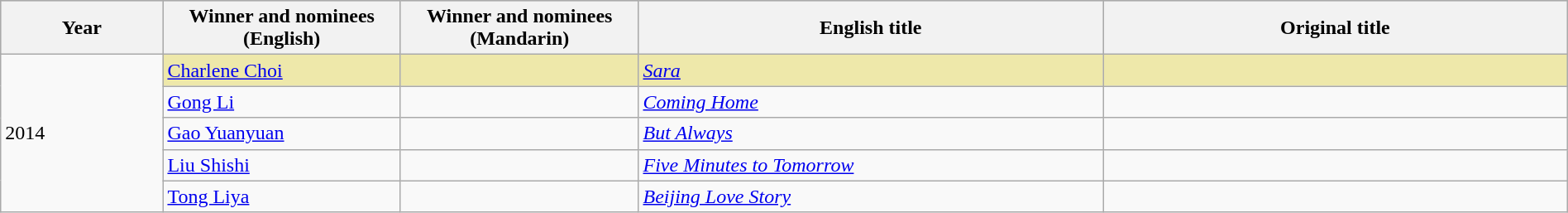<table class="wikitable" style="width:100%;">
<tr style="background:#bebebe">
<th width="100"><strong>Year</strong></th>
<th width="150"><strong>Winner and nominees<br>(English)</strong></th>
<th width="150"><strong>Winner and nominees<br>(Mandarin)</strong></th>
<th width="300"><strong>English title</strong></th>
<th width="300"><strong>Original title</strong></th>
</tr>
<tr>
<td rowspan="5">2014</td>
<td style="background:#EEE8AA;"><a href='#'>Charlene Choi</a></td>
<td style="background:#EEE8AA;"></td>
<td style="background:#EEE8AA;"><em><a href='#'>Sara</a></em></td>
<td style="background:#EEE8AA;"></td>
</tr>
<tr>
<td><a href='#'>Gong Li</a></td>
<td></td>
<td><em><a href='#'>Coming Home</a></em></td>
<td></td>
</tr>
<tr>
<td><a href='#'>Gao Yuanyuan</a></td>
<td></td>
<td><em><a href='#'>But Always</a></em></td>
<td></td>
</tr>
<tr>
<td><a href='#'>Liu Shishi</a></td>
<td></td>
<td><em><a href='#'>Five Minutes to Tomorrow</a></em></td>
<td></td>
</tr>
<tr>
<td><a href='#'>Tong Liya</a></td>
<td></td>
<td><em><a href='#'>Beijing Love Story</a></em></td>
<td></td>
</tr>
</table>
